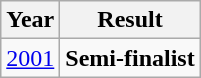<table class="wikitable">
<tr>
<th>Year</th>
<th>Result</th>
</tr>
<tr>
<td><a href='#'>2001</a></td>
<td><strong> Semi-finalist</strong></td>
</tr>
</table>
